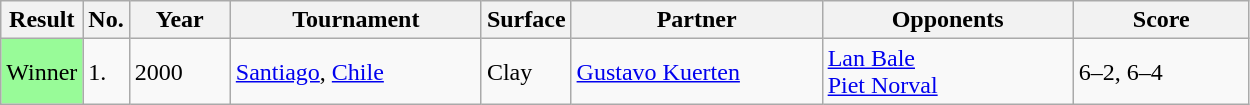<table class="sortable wikitable">
<tr>
<th style="width:40px">Result</th>
<th style="width:14px">No.</th>
<th style="width:60px">Year</th>
<th style="width:160px">Tournament</th>
<th style="width:50px">Surface</th>
<th style="width:160px">Partner</th>
<th style="width:160px">Opponents</th>
<th style="width:110px">Score</th>
</tr>
<tr>
<td style="background:#98fb98;">Winner</td>
<td>1.</td>
<td>2000</td>
<td><a href='#'>Santiago</a>, <a href='#'>Chile</a></td>
<td>Clay</td>
<td> <a href='#'>Gustavo Kuerten</a></td>
<td> <a href='#'>Lan Bale</a><br> <a href='#'>Piet Norval</a></td>
<td>6–2, 6–4</td>
</tr>
</table>
